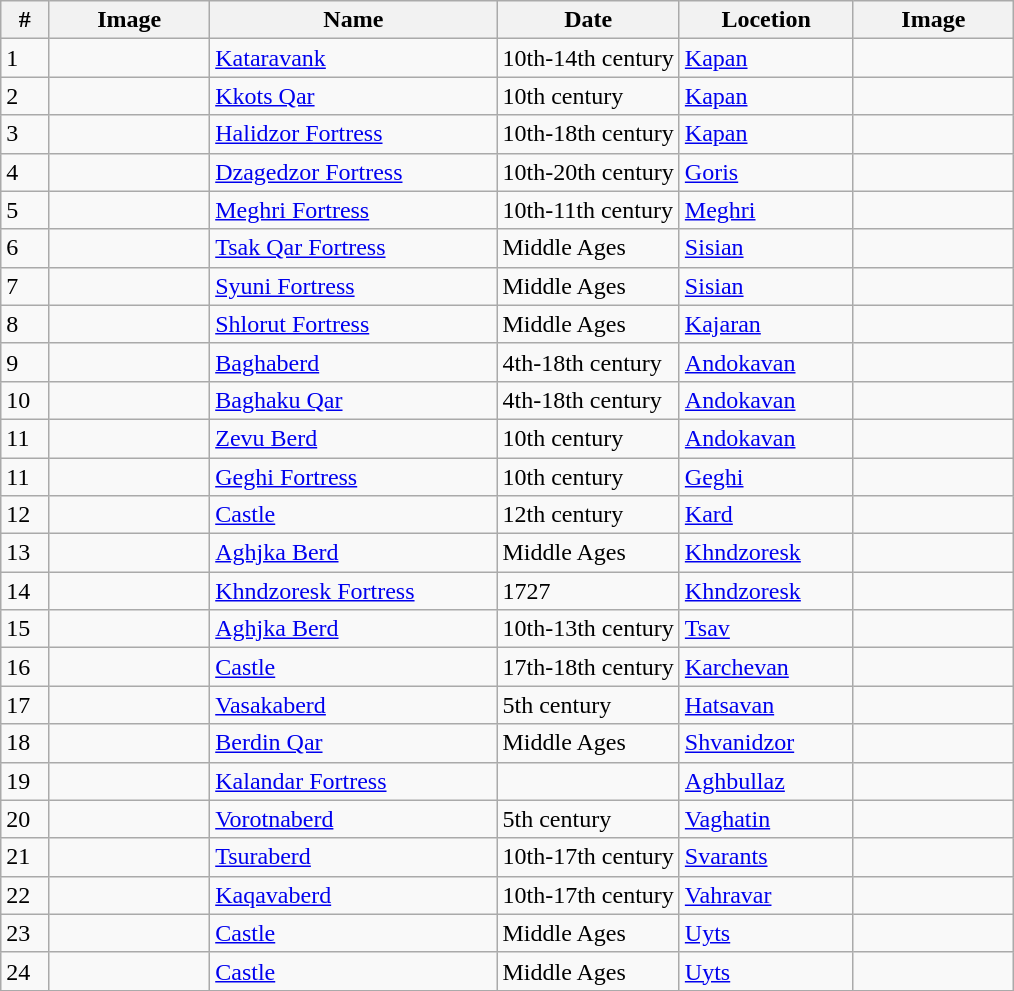<table class="sortable wikitable">
<tr valign=bottom>
<th>#</th>
<th width=100px>Image</th>
<th width=>Name</th>
<th width=18%>Date</th>
<th width=>Locetion</th>
<th width=100px>Image</th>
</tr>
<tr>
<td>1</td>
<td></td>
<td><a href='#'>Kataravank</a></td>
<td>10th-14th century</td>
<td><a href='#'>Kapan</a></td>
<td></td>
</tr>
<tr>
<td>2</td>
<td></td>
<td><a href='#'>Kkots Qar</a></td>
<td>10th century</td>
<td><a href='#'>Kapan</a></td>
<td></td>
</tr>
<tr>
<td>3</td>
<td></td>
<td><a href='#'>Halidzor Fortress</a></td>
<td>10th-18th century</td>
<td><a href='#'>Kapan</a></td>
<td></td>
</tr>
<tr>
<td>4</td>
<td></td>
<td><a href='#'>Dzagedzor Fortress</a></td>
<td>10th-20th century</td>
<td><a href='#'>Goris</a></td>
<td></td>
</tr>
<tr>
<td>5</td>
<td></td>
<td><a href='#'>Meghri Fortress</a></td>
<td>10th-11th century</td>
<td><a href='#'>Meghri</a></td>
<td></td>
</tr>
<tr>
<td>6</td>
<td></td>
<td><a href='#'>Tsak Qar Fortress</a></td>
<td>Middle Ages</td>
<td><a href='#'>Sisian</a></td>
<td></td>
</tr>
<tr>
<td>7</td>
<td></td>
<td><a href='#'>Syuni Fortress</a></td>
<td>Middle Ages</td>
<td><a href='#'>Sisian</a></td>
<td></td>
</tr>
<tr>
<td>8</td>
<td></td>
<td><a href='#'>Shlorut Fortress</a></td>
<td>Middle Ages</td>
<td><a href='#'>Kajaran</a></td>
<td></td>
</tr>
<tr>
<td>9</td>
<td></td>
<td><a href='#'>Baghaberd</a></td>
<td>4th-18th century</td>
<td><a href='#'>Andokavan</a></td>
<td></td>
</tr>
<tr>
<td>10</td>
<td></td>
<td><a href='#'>Baghaku Qar</a></td>
<td>4th-18th century</td>
<td><a href='#'>Andokavan</a></td>
<td></td>
</tr>
<tr>
<td>11</td>
<td></td>
<td><a href='#'>Zevu Berd</a></td>
<td>10th century</td>
<td><a href='#'>Andokavan</a></td>
<td></td>
</tr>
<tr>
<td>11</td>
<td></td>
<td><a href='#'>Geghi Fortress</a></td>
<td>10th century</td>
<td><a href='#'>Geghi</a></td>
<td></td>
</tr>
<tr>
<td>12</td>
<td></td>
<td><a href='#'>Castle</a></td>
<td>12th century</td>
<td><a href='#'>Kard</a></td>
<td></td>
</tr>
<tr>
<td>13</td>
<td></td>
<td><a href='#'>Aghjka Berd</a></td>
<td>Middle Ages</td>
<td><a href='#'>Khndzoresk</a></td>
<td></td>
</tr>
<tr>
<td>14</td>
<td></td>
<td><a href='#'>Khndzoresk Fortress</a></td>
<td>1727</td>
<td><a href='#'>Khndzoresk</a></td>
<td></td>
</tr>
<tr>
<td>15</td>
<td></td>
<td><a href='#'>Aghjka Berd</a></td>
<td>10th-13th century</td>
<td><a href='#'>Tsav</a></td>
<td></td>
</tr>
<tr>
<td>16</td>
<td></td>
<td><a href='#'>Castle</a></td>
<td>17th-18th century</td>
<td><a href='#'>Karchevan</a></td>
<td></td>
</tr>
<tr>
<td>17</td>
<td></td>
<td><a href='#'>Vasakaberd</a></td>
<td>5th century</td>
<td><a href='#'>Hatsavan</a></td>
<td></td>
</tr>
<tr>
<td>18</td>
<td></td>
<td><a href='#'>Berdin Qar</a></td>
<td>Middle Ages</td>
<td><a href='#'>Shvanidzor</a></td>
<td></td>
</tr>
<tr>
<td>19</td>
<td></td>
<td><a href='#'>Kalandar Fortress</a></td>
<td></td>
<td><a href='#'>Aghbullaz</a></td>
<td></td>
</tr>
<tr>
<td>20</td>
<td></td>
<td><a href='#'>Vorotnaberd</a></td>
<td>5th century</td>
<td><a href='#'>Vaghatin</a></td>
<td></td>
</tr>
<tr>
<td>21</td>
<td></td>
<td><a href='#'>Tsuraberd</a></td>
<td>10th-17th century</td>
<td><a href='#'>Svarants</a></td>
<td></td>
</tr>
<tr>
<td>22</td>
<td></td>
<td><a href='#'>Kaqavaberd</a></td>
<td>10th-17th century</td>
<td><a href='#'>Vahravar</a></td>
<td></td>
</tr>
<tr>
<td>23</td>
<td></td>
<td><a href='#'>Castle</a></td>
<td>Middle Ages</td>
<td><a href='#'>Uyts</a></td>
<td></td>
</tr>
<tr>
<td>24</td>
<td></td>
<td><a href='#'>Castle</a></td>
<td>Middle Ages</td>
<td><a href='#'>Uyts</a></td>
<td></td>
</tr>
<tr>
</tr>
</table>
